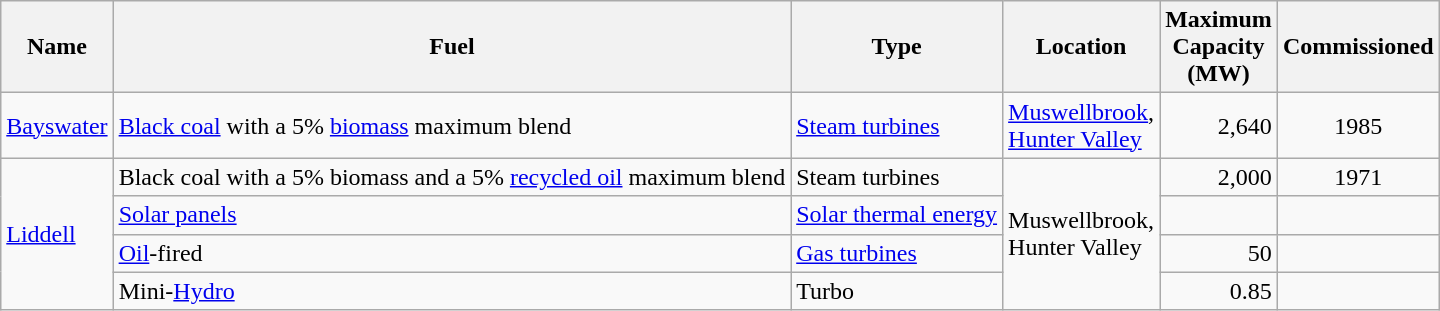<table class="wikitable sortable" border="1">
<tr>
<th>Name</th>
<th>Fuel</th>
<th>Type</th>
<th>Location</th>
<th>Maximum<br>Capacity<br>(MW)</th>
<th>Commissioned</th>
</tr>
<tr>
<td><a href='#'>Bayswater</a></td>
<td><a href='#'>Black coal</a> with a 5% <a href='#'>biomass</a> maximum blend</td>
<td><a href='#'>Steam turbines</a></td>
<td><a href='#'>Muswellbrook</a>,<br><a href='#'>Hunter Valley</a></td>
<td align="right">2,640</td>
<td align="center">1985</td>
</tr>
<tr>
<td rowspan=4><a href='#'>Liddell</a></td>
<td>Black coal with a 5% biomass and a 5% <a href='#'>recycled oil</a> maximum blend</td>
<td>Steam turbines</td>
<td rowspan=4>Muswellbrook,<br>Hunter Valley</td>
<td align="right">2,000</td>
<td align="center">1971</td>
</tr>
<tr>
<td><a href='#'>Solar panels</a></td>
<td><a href='#'>Solar thermal energy</a></td>
<td align="right"></td>
<td align="center"></td>
</tr>
<tr>
<td><a href='#'>Oil</a>-fired</td>
<td><a href='#'>Gas turbines</a></td>
<td align="right">50</td>
<td align="center"></td>
</tr>
<tr>
<td>Mini-<a href='#'>Hydro</a></td>
<td>Turbo</td>
<td align="right">0.85</td>
<td align="center"></td>
</tr>
</table>
